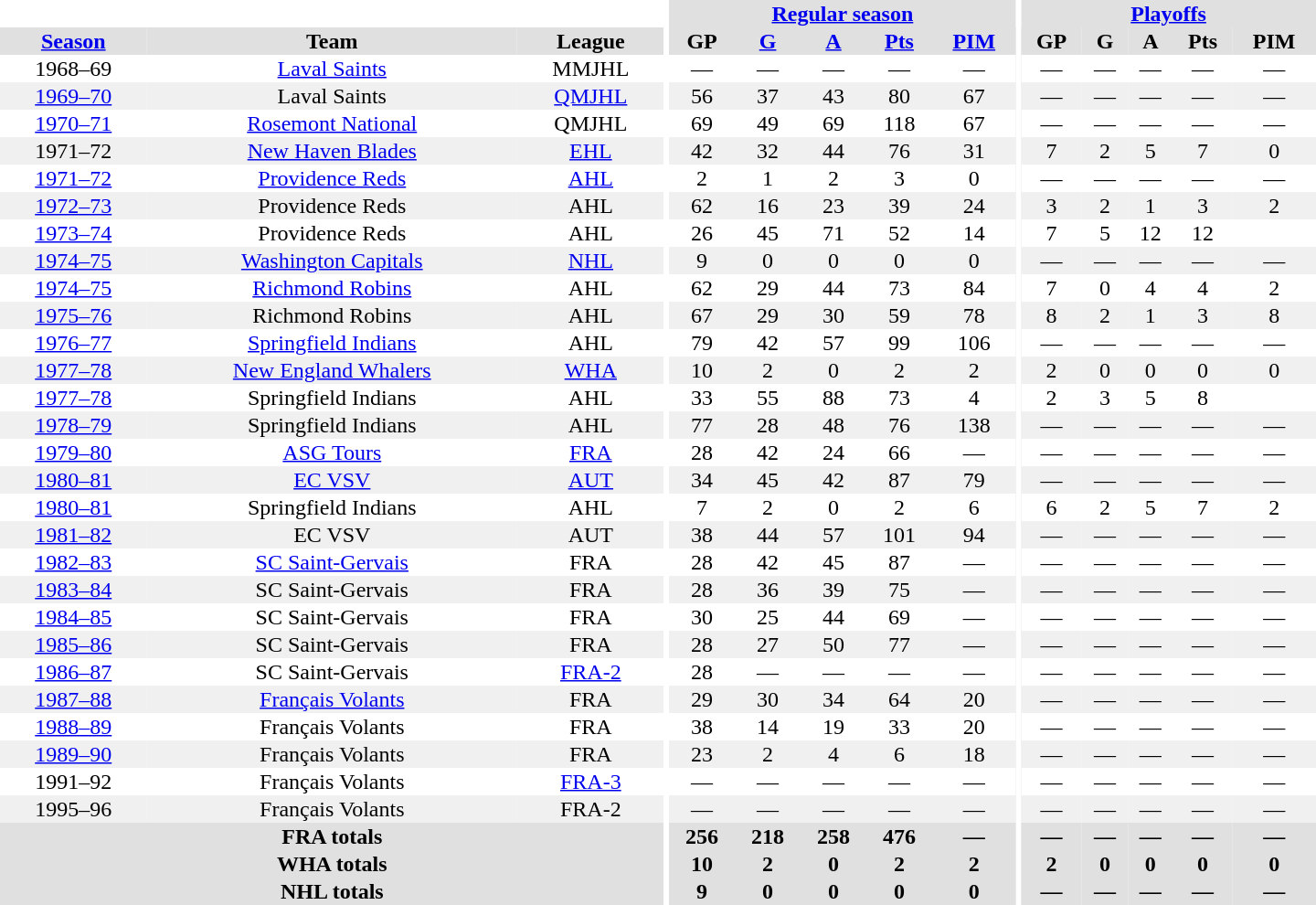<table border="0" cellpadding="1" cellspacing="0" style="text-align:center; width:60em">
<tr bgcolor="#e0e0e0">
<th colspan="3" bgcolor="#ffffff"></th>
<th rowspan="100" bgcolor="#ffffff"></th>
<th colspan="5"><a href='#'>Regular season</a></th>
<th rowspan="100" bgcolor="#ffffff"></th>
<th colspan="5"><a href='#'>Playoffs</a></th>
</tr>
<tr bgcolor="#e0e0e0">
<th><a href='#'>Season</a></th>
<th>Team</th>
<th>League</th>
<th>GP</th>
<th><a href='#'>G</a></th>
<th><a href='#'>A</a></th>
<th><a href='#'>Pts</a></th>
<th><a href='#'>PIM</a></th>
<th>GP</th>
<th>G</th>
<th>A</th>
<th>Pts</th>
<th>PIM</th>
</tr>
<tr>
<td>1968–69</td>
<td><a href='#'>Laval Saints</a></td>
<td>MMJHL</td>
<td>—</td>
<td>—</td>
<td>—</td>
<td>—</td>
<td>—</td>
<td>—</td>
<td>—</td>
<td>—</td>
<td>—</td>
<td>—</td>
</tr>
<tr bgcolor="#f0f0f0">
<td><a href='#'>1969–70</a></td>
<td>Laval Saints</td>
<td><a href='#'>QMJHL</a></td>
<td>56</td>
<td>37</td>
<td>43</td>
<td>80</td>
<td>67</td>
<td>—</td>
<td>—</td>
<td>—</td>
<td>—</td>
<td>—</td>
</tr>
<tr>
<td><a href='#'>1970–71</a></td>
<td><a href='#'>Rosemont National</a></td>
<td>QMJHL</td>
<td>69</td>
<td>49</td>
<td>69</td>
<td>118</td>
<td>67</td>
<td>—</td>
<td>—</td>
<td>—</td>
<td>—</td>
<td>—</td>
</tr>
<tr bgcolor="#f0f0f0">
<td>1971–72</td>
<td><a href='#'>New Haven Blades</a></td>
<td><a href='#'>EHL</a></td>
<td>42</td>
<td>32</td>
<td>44</td>
<td>76</td>
<td>31</td>
<td>7</td>
<td>2</td>
<td>5</td>
<td>7</td>
<td>0</td>
</tr>
<tr>
<td><a href='#'>1971–72</a></td>
<td><a href='#'>Providence Reds</a></td>
<td><a href='#'>AHL</a></td>
<td>2</td>
<td>1</td>
<td>2</td>
<td>3</td>
<td>0</td>
<td>—</td>
<td>—</td>
<td>—</td>
<td>—</td>
<td>—</td>
</tr>
<tr bgcolor="#f0f0f0">
<td><a href='#'>1972–73</a></td>
<td>Providence Reds</td>
<td>AHL</td>
<td>62</td>
<td>16</td>
<td>23</td>
<td>39</td>
<td>24</td>
<td>3</td>
<td>2</td>
<td>1</td>
<td>3</td>
<td>2</td>
</tr>
<tr>
<td><a href='#'>1973–74</a></td>
<td>Providence Reds</td>
<td>AHL</td>
<td 72>26</td>
<td>45</td>
<td>71</td>
<td>52</td>
<td>14</td>
<td>7</td>
<td>5</td>
<td>12</td>
<td>12</td>
</tr>
<tr bgcolor="#f0f0f0">
<td><a href='#'>1974–75</a></td>
<td><a href='#'>Washington Capitals</a></td>
<td><a href='#'>NHL</a></td>
<td>9</td>
<td>0</td>
<td>0</td>
<td>0</td>
<td>0</td>
<td>—</td>
<td>—</td>
<td>—</td>
<td>—</td>
<td>—</td>
</tr>
<tr>
<td><a href='#'>1974–75</a></td>
<td><a href='#'>Richmond Robins</a></td>
<td>AHL</td>
<td>62</td>
<td>29</td>
<td>44</td>
<td>73</td>
<td>84</td>
<td>7</td>
<td>0</td>
<td>4</td>
<td>4</td>
<td>2</td>
</tr>
<tr bgcolor="#f0f0f0">
<td><a href='#'>1975–76</a></td>
<td>Richmond Robins</td>
<td>AHL</td>
<td>67</td>
<td>29</td>
<td>30</td>
<td>59</td>
<td>78</td>
<td>8</td>
<td>2</td>
<td>1</td>
<td>3</td>
<td>8</td>
</tr>
<tr>
<td><a href='#'>1976–77</a></td>
<td><a href='#'>Springfield Indians</a></td>
<td>AHL</td>
<td>79</td>
<td>42</td>
<td>57</td>
<td>99</td>
<td>106</td>
<td>—</td>
<td>—</td>
<td>—</td>
<td>—</td>
<td>—</td>
</tr>
<tr bgcolor="#f0f0f0">
<td><a href='#'>1977–78</a></td>
<td><a href='#'>New England Whalers</a></td>
<td><a href='#'>WHA</a></td>
<td>10</td>
<td>2</td>
<td>0</td>
<td>2</td>
<td>2</td>
<td>2</td>
<td>0</td>
<td>0</td>
<td>0</td>
<td>0</td>
</tr>
<tr>
<td><a href='#'>1977–78</a></td>
<td>Springfield Indians</td>
<td>AHL</td>
<td 67>33</td>
<td>55</td>
<td>88</td>
<td>73</td>
<td>4</td>
<td>2</td>
<td>3</td>
<td>5</td>
<td>8</td>
</tr>
<tr bgcolor="#f0f0f0">
<td><a href='#'>1978–79</a></td>
<td>Springfield Indians</td>
<td>AHL</td>
<td>77</td>
<td>28</td>
<td>48</td>
<td>76</td>
<td>138</td>
<td>—</td>
<td>—</td>
<td>—</td>
<td>—</td>
<td>—</td>
</tr>
<tr>
<td><a href='#'>1979–80</a></td>
<td><a href='#'>ASG Tours</a></td>
<td><a href='#'>FRA</a></td>
<td>28</td>
<td>42</td>
<td>24</td>
<td>66</td>
<td>—</td>
<td>—</td>
<td>—</td>
<td>—</td>
<td>—</td>
<td>—</td>
</tr>
<tr bgcolor="#f0f0f0">
<td><a href='#'>1980–81</a></td>
<td><a href='#'>EC VSV</a></td>
<td><a href='#'>AUT</a></td>
<td>34</td>
<td>45</td>
<td>42</td>
<td>87</td>
<td>79</td>
<td>—</td>
<td>—</td>
<td>—</td>
<td>—</td>
<td>—</td>
</tr>
<tr>
<td><a href='#'>1980–81</a></td>
<td>Springfield Indians</td>
<td>AHL</td>
<td>7</td>
<td>2</td>
<td>0</td>
<td>2</td>
<td>6</td>
<td>6</td>
<td>2</td>
<td>5</td>
<td>7</td>
<td>2</td>
</tr>
<tr bgcolor="#f0f0f0">
<td><a href='#'>1981–82</a></td>
<td>EC VSV</td>
<td>AUT</td>
<td>38</td>
<td>44</td>
<td>57</td>
<td>101</td>
<td>94</td>
<td>—</td>
<td>—</td>
<td>—</td>
<td>—</td>
<td>—</td>
</tr>
<tr>
<td><a href='#'>1982–83</a></td>
<td><a href='#'>SC Saint-Gervais</a></td>
<td>FRA</td>
<td>28</td>
<td>42</td>
<td>45</td>
<td>87</td>
<td>—</td>
<td>—</td>
<td>—</td>
<td>—</td>
<td>—</td>
<td>—</td>
</tr>
<tr bgcolor="#f0f0f0">
<td><a href='#'>1983–84</a></td>
<td>SC Saint-Gervais</td>
<td>FRA</td>
<td>28</td>
<td>36</td>
<td>39</td>
<td>75</td>
<td>—</td>
<td>—</td>
<td>—</td>
<td>—</td>
<td>—</td>
<td>—</td>
</tr>
<tr>
<td><a href='#'>1984–85</a></td>
<td>SC Saint-Gervais</td>
<td>FRA</td>
<td>30</td>
<td>25</td>
<td>44</td>
<td>69</td>
<td>—</td>
<td>—</td>
<td>—</td>
<td>—</td>
<td>—</td>
<td>—</td>
</tr>
<tr bgcolor="#f0f0f0">
<td><a href='#'>1985–86</a></td>
<td>SC Saint-Gervais</td>
<td>FRA</td>
<td>28</td>
<td>27</td>
<td>50</td>
<td>77</td>
<td>—</td>
<td>—</td>
<td>—</td>
<td>—</td>
<td>—</td>
<td>—</td>
</tr>
<tr>
<td><a href='#'>1986–87</a></td>
<td>SC Saint-Gervais</td>
<td><a href='#'>FRA-2</a></td>
<td>28</td>
<td>—</td>
<td>—</td>
<td>—</td>
<td>—</td>
<td>—</td>
<td>—</td>
<td>—</td>
<td>—</td>
<td>—</td>
</tr>
<tr bgcolor="#f0f0f0">
<td><a href='#'>1987–88</a></td>
<td><a href='#'>Français Volants</a></td>
<td>FRA</td>
<td>29</td>
<td>30</td>
<td>34</td>
<td>64</td>
<td>20</td>
<td>—</td>
<td>—</td>
<td>—</td>
<td>—</td>
<td>—</td>
</tr>
<tr>
<td><a href='#'>1988–89</a></td>
<td>Français Volants</td>
<td>FRA</td>
<td>38</td>
<td>14</td>
<td>19</td>
<td>33</td>
<td>20</td>
<td>—</td>
<td>—</td>
<td>—</td>
<td>—</td>
<td>—</td>
</tr>
<tr bgcolor="#f0f0f0">
<td><a href='#'>1989–90</a></td>
<td>Français Volants</td>
<td>FRA</td>
<td>23</td>
<td>2</td>
<td>4</td>
<td>6</td>
<td>18</td>
<td>—</td>
<td>—</td>
<td>—</td>
<td>—</td>
<td>—</td>
</tr>
<tr>
<td>1991–92</td>
<td>Français Volants</td>
<td><a href='#'>FRA-3</a></td>
<td>—</td>
<td>—</td>
<td>—</td>
<td>—</td>
<td>—</td>
<td>—</td>
<td>—</td>
<td>—</td>
<td>—</td>
<td>—</td>
</tr>
<tr bgcolor="#f0f0f0">
<td>1995–96</td>
<td>Français Volants</td>
<td>FRA-2</td>
<td>—</td>
<td>—</td>
<td>—</td>
<td>—</td>
<td>—</td>
<td>—</td>
<td>—</td>
<td>—</td>
<td>—</td>
<td>—</td>
</tr>
<tr bgcolor="#e0e0e0">
<th colspan="3">FRA totals</th>
<th>256</th>
<th>218</th>
<th>258</th>
<th>476</th>
<th>—</th>
<th>—</th>
<th>—</th>
<th>—</th>
<th>—</th>
<th>—</th>
</tr>
<tr bgcolor="#e0e0e0">
<th colspan="3">WHA totals</th>
<th>10</th>
<th>2</th>
<th>0</th>
<th>2</th>
<th>2</th>
<th>2</th>
<th>0</th>
<th>0</th>
<th>0</th>
<th>0</th>
</tr>
<tr bgcolor="#e0e0e0">
<th colspan="3">NHL totals</th>
<th>9</th>
<th>0</th>
<th>0</th>
<th>0</th>
<th>0</th>
<th>—</th>
<th>—</th>
<th>—</th>
<th>—</th>
<th>—</th>
</tr>
</table>
